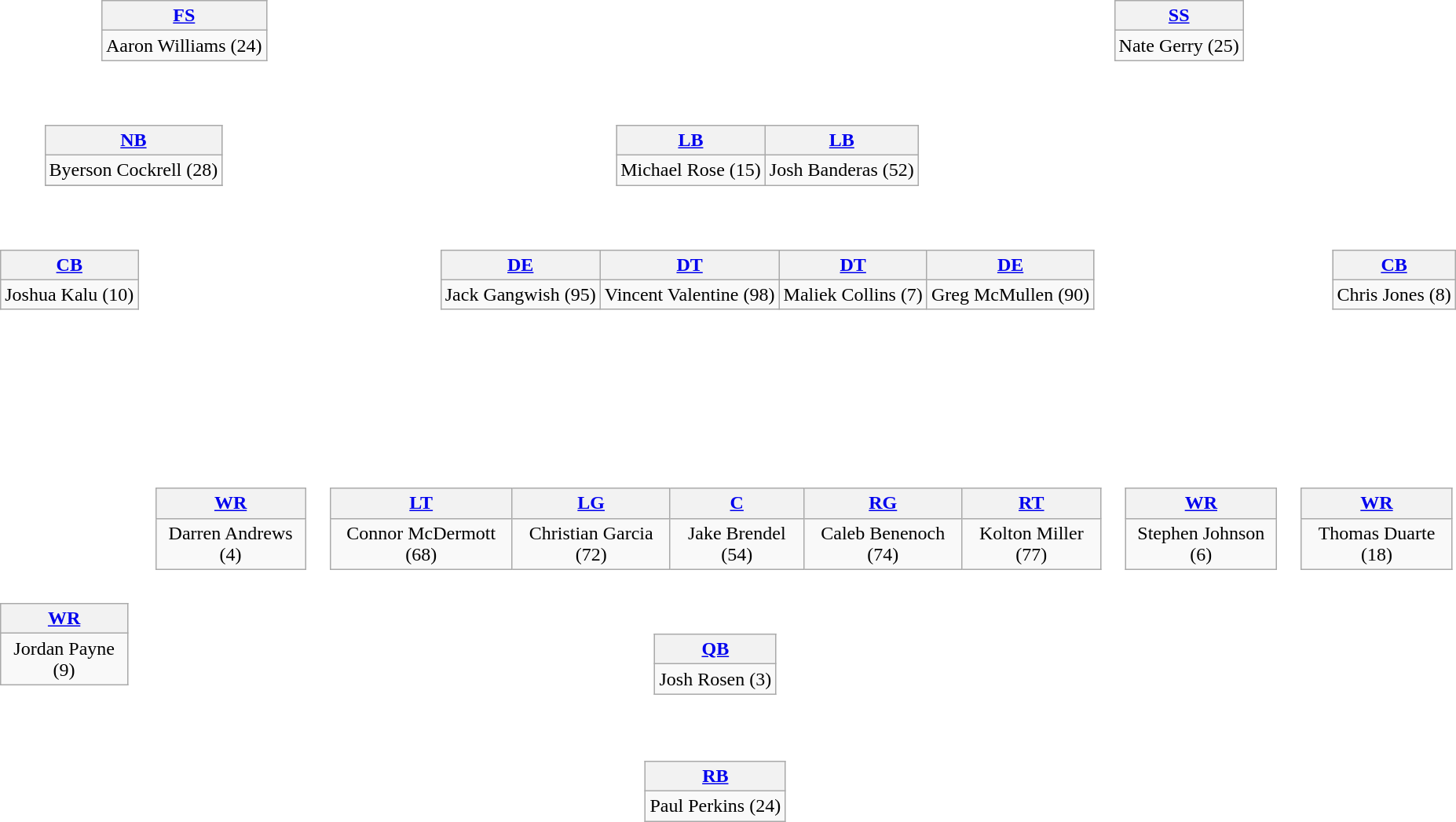<table>
<tr>
<td align="center"><br><table style="width:100%">
<tr>
<td align="right"><br><table class="wikitable" style="text-align:center">
<tr>
<th><a href='#'>FS</a></th>
</tr>
<tr>
<td>Aaron Williams (24)</td>
</tr>
</table>
</td>
<td align="right"><br><table class="wikitable" style="text-align:center">
<tr>
<th><a href='#'>SS</a></th>
</tr>
<tr>
<td>Nate Gerry (25)</td>
</tr>
</table>
</td>
</tr>
<tr>
<td align="center"><br><table class="wikitable" style="text-align:center">
<tr>
<th><a href='#'>NB</a></th>
</tr>
<tr>
<td>Byerson Cockrell (28)</td>
</tr>
<tr>
</tr>
</table>
</td>
<td align="Center"><br><table class="wikitable" style="text-align:center">
<tr>
<th><a href='#'>LB</a></th>
<th><a href='#'>LB</a></th>
</tr>
<tr>
<td>Michael Rose (15)</td>
<td>Josh Banderas (52)</td>
</tr>
</table>
</td>
<td align="left"></td>
</tr>
<tr>
<td align="left"><br><table class="wikitable" style="text-align:center">
<tr>
<th><a href='#'>CB</a></th>
</tr>
<tr>
<td>Joshua Kalu (10)</td>
</tr>
</table>
</td>
<td align="center"><br><table class="wikitable" style="text-align:center">
<tr>
<th><a href='#'>DE</a></th>
<th><a href='#'>DT</a></th>
<th><a href='#'>DT</a></th>
<th><a href='#'>DE</a></th>
</tr>
<tr>
<td>Jack Gangwish (95)</td>
<td>Vincent Valentine (98)</td>
<td>Maliek Collins (7)</td>
<td>Greg McMullen (90)</td>
</tr>
</table>
</td>
<td align="right"><br><table class="wikitable" style="text-align:center">
<tr>
<th><a href='#'>CB</a></th>
</tr>
<tr>
<td>Chris Jones (8)</td>
</tr>
</table>
</td>
</tr>
</table>
</td>
</tr>
<tr>
<td style="height:3em"></td>
</tr>
<tr>
<td align="center"><br><table style="width:100%">
<tr>
<td align="left"><br><table class="wikitable" style="text-align:center">
<tr>
<th><a href='#'>WR</a></th>
</tr>
<tr>
<td>Jordan Payne (9)</td>
</tr>
</table>
</td>
<td><br><table style="width:100%">
<tr>
<td align="left"><br><table class="wikitable" style="text-align:center">
<tr>
<th><a href='#'>WR</a></th>
</tr>
<tr>
<td>Darren Andrews (4)</td>
</tr>
</table>
</td>
<td><br><table class="wikitable" style="text-align:center">
<tr>
<th><a href='#'>LT</a></th>
<th><a href='#'>LG</a></th>
<th><a href='#'>C</a></th>
<th><a href='#'>RG</a></th>
<th><a href='#'>RT</a></th>
</tr>
<tr>
<td>Connor McDermott (68)</td>
<td>Christian Garcia (72)</td>
<td>Jake Brendel (54)</td>
<td>Caleb Benenoch (74)</td>
<td>Kolton Miller (77)</td>
</tr>
</table>
</td>
<td><br><table class="wikitable" style="text-align:center">
<tr>
<th><a href='#'>WR</a></th>
</tr>
<tr>
<td>Stephen Johnson (6)</td>
</tr>
</table>
</td>
<td align="right"><br><table class="wikitable" style="text-align:center">
<tr>
<th><a href='#'>WR</a></th>
</tr>
<tr>
<td>Thomas Duarte (18)</td>
</tr>
</table>
</td>
</tr>
<tr>
<td></td>
<td align="center"><br><table class="wikitable" style="text-align:center">
<tr>
<th><a href='#'>QB</a></th>
</tr>
<tr>
<td>Josh Rosen (3)</td>
</tr>
</table>
</td>
</tr>
<tr>
</tr>
<tr>
<td></td>
<td align="center"><br><table class="wikitable" style="text-align:center">
<tr>
<th><a href='#'>RB</a></th>
</tr>
<tr>
<td>Paul Perkins (24)</td>
</tr>
</table>
</td>
</tr>
</table>
</td>
</tr>
</table>
</td>
</tr>
</table>
